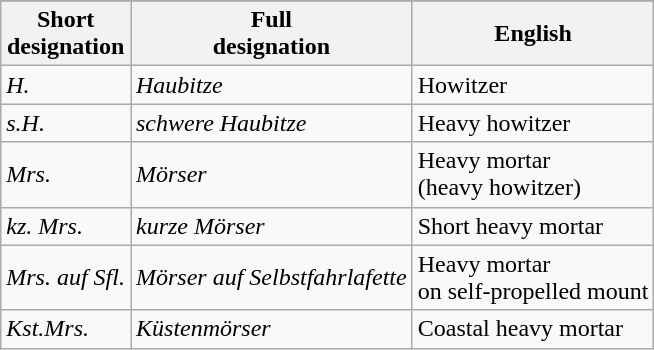<table class="wikitable mw-collapsible mw-collapsed">
<tr>
</tr>
<tr>
<th>Short<br>designation</th>
<th>Full<br>designation</th>
<th>English</th>
</tr>
<tr>
<td><em>H.</em></td>
<td><em>Haubitze</em></td>
<td>Howitzer</td>
</tr>
<tr>
<td><em>s.H.</em></td>
<td><em>schwere Haubitze</em></td>
<td>Heavy howitzer</td>
</tr>
<tr>
<td><em>Mrs.</em></td>
<td><em>Mörser</em></td>
<td>Heavy mortar<br>(heavy howitzer)</td>
</tr>
<tr>
<td><em>kz. Mrs.</em></td>
<td><em>kurze Mörser</em></td>
<td>Short heavy mortar</td>
</tr>
<tr>
<td><em>Mrs. auf Sfl.</em></td>
<td><em>Mörser auf Selbstfahrlafette</em></td>
<td>Heavy mortar<br>on self-propelled mount</td>
</tr>
<tr>
<td><em>Kst.Mrs.</em></td>
<td><em>Küstenmörser</em></td>
<td>Coastal heavy mortar</td>
</tr>
</table>
